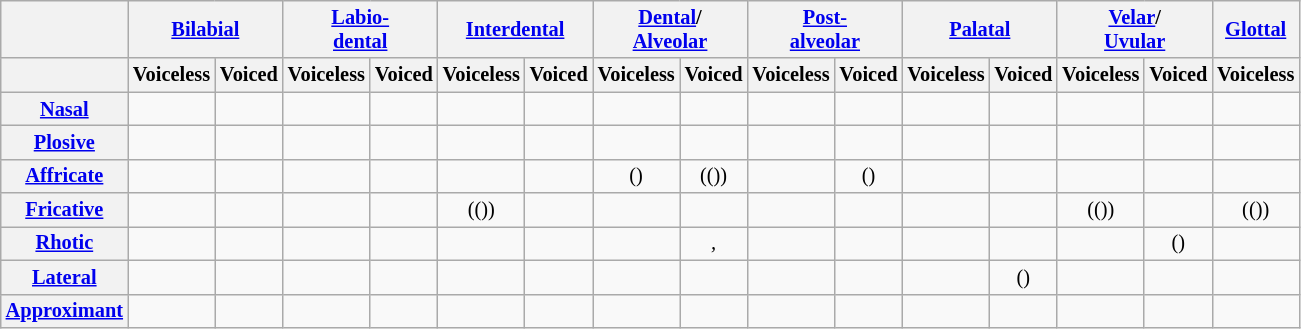<table class="wikitable"  style="text-align:center; font-size:85%;">
<tr>
<th></th>
<th colspan=2><a href='#'>Bilabial</a></th>
<th colspan=2><a href='#'>Labio-<br>dental</a></th>
<th colspan=2><a href='#'>Interdental</a></th>
<th colspan=2><a href='#'>Dental</a>/<br><a href='#'>Alveolar</a></th>
<th colspan=2><a href='#'>Post-<br>alveolar</a></th>
<th colspan=2><a href='#'>Palatal</a></th>
<th colspan=2><a href='#'>Velar</a>/<br><a href='#'>Uvular</a></th>
<th><a href='#'>Glottal</a></th>
</tr>
<tr>
<th></th>
<th>Voiceless</th>
<th>Voiced</th>
<th>Voiceless</th>
<th>Voiced</th>
<th>Voiceless</th>
<th>Voiced</th>
<th>Voiceless</th>
<th>Voiced</th>
<th>Voiceless</th>
<th>Voiced</th>
<th>Voiceless</th>
<th>Voiced</th>
<th>Voiceless</th>
<th>Voiced</th>
<th>Voiceless</th>
</tr>
<tr>
<th><a href='#'>Nasal</a></th>
<td></td>
<td style="text-align:center;"><strong></strong></td>
<td></td>
<td></td>
<td></td>
<td></td>
<td></td>
<td style="text-align:center;"><strong></strong></td>
<td></td>
<td></td>
<td></td>
<td style="text-align:center;"><em></em></td>
<td></td>
<td></td>
<td></td>
</tr>
<tr>
<th><a href='#'>Plosive</a></th>
<td style="text-align:center;"><strong></strong></td>
<td><strong></strong></td>
<td></td>
<td></td>
<td></td>
<td></td>
<td style="text-align:center;"><strong></strong></td>
<td><strong></strong></td>
<td></td>
<td></td>
<td></td>
<td></td>
<td style="text-align:center;"><strong></strong></td>
<td><strong></strong></td>
<td></td>
</tr>
<tr>
<th><a href='#'>Affricate</a></th>
<td></td>
<td></td>
<td></td>
<td></td>
<td></td>
<td></td>
<td style="text-align:center;">()</td>
<td>(())</td>
<td style="text-align:center;"><em></em></td>
<td>()</td>
<td></td>
<td></td>
<td></td>
<td></td>
<td></td>
</tr>
<tr>
<th><a href='#'>Fricative</a></th>
<td></td>
<td></td>
<td style="text-align:center;"><strong></strong></td>
<td><em></em></td>
<td style="text-align:center;">(())</td>
<td></td>
<td style="text-align:center;"><strong></strong></td>
<td><em></em></td>
<td style="text-align:center;"><em></em></td>
<td><em></em></td>
<td></td>
<td></td>
<td style="text-align:center;">(())</td>
<td></td>
<td style="text-align:center;">(())</td>
</tr>
<tr>
<th><a href='#'>Rhotic</a></th>
<td></td>
<td></td>
<td></td>
<td></td>
<td></td>
<td></td>
<td></td>
<td style="text-align:center;"><em>,</em></td>
<td></td>
<td></td>
<td></td>
<td></td>
<td></td>
<td>()</td>
<td></td>
</tr>
<tr>
<th><a href='#'>Lateral</a></th>
<td></td>
<td></td>
<td></td>
<td></td>
<td></td>
<td></td>
<td></td>
<td style="text-align:center;"><strong></strong></td>
<td></td>
<td></td>
<td></td>
<td style="text-align:center;">()</td>
<td></td>
<td></td>
<td></td>
</tr>
<tr>
<th><a href='#'>Approximant</a></th>
<td></td>
<td></td>
<td></td>
<td></td>
<td></td>
<td></td>
<td></td>
<td></td>
<td></td>
<td></td>
<td></td>
<td style="text-align:center;"><strong></strong></td>
<td></td>
<td style="text-align:center;"><strong></strong></td>
<td></td>
</tr>
</table>
